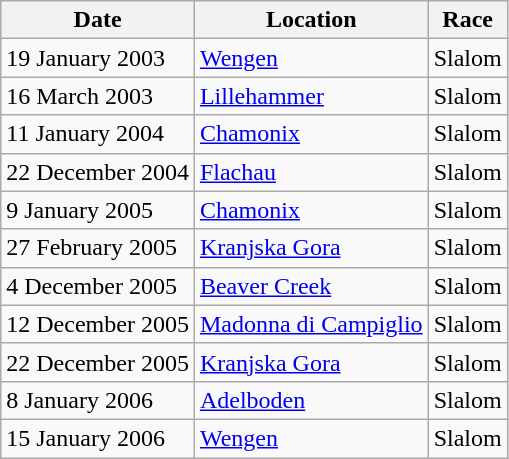<table class="wikitable">
<tr>
<th>Date</th>
<th>Location</th>
<th>Race</th>
</tr>
<tr>
<td>19 January 2003</td>
<td><a href='#'>Wengen</a></td>
<td>Slalom</td>
</tr>
<tr>
<td>16 March 2003</td>
<td><a href='#'>Lillehammer</a></td>
<td>Slalom</td>
</tr>
<tr>
<td>11 January 2004</td>
<td><a href='#'>Chamonix</a></td>
<td>Slalom</td>
</tr>
<tr>
<td>22 December 2004</td>
<td><a href='#'>Flachau</a></td>
<td>Slalom</td>
</tr>
<tr>
<td>9 January 2005</td>
<td><a href='#'>Chamonix</a></td>
<td>Slalom</td>
</tr>
<tr>
<td>27 February 2005</td>
<td><a href='#'>Kranjska Gora</a></td>
<td>Slalom</td>
</tr>
<tr>
<td>4 December 2005</td>
<td><a href='#'>Beaver Creek</a></td>
<td>Slalom</td>
</tr>
<tr>
<td>12 December 2005</td>
<td><a href='#'>Madonna di Campiglio</a></td>
<td>Slalom</td>
</tr>
<tr>
<td>22 December 2005</td>
<td><a href='#'>Kranjska Gora</a></td>
<td>Slalom</td>
</tr>
<tr>
<td>8 January 2006</td>
<td><a href='#'>Adelboden</a></td>
<td>Slalom</td>
</tr>
<tr>
<td>15 January 2006</td>
<td><a href='#'>Wengen</a></td>
<td>Slalom</td>
</tr>
</table>
